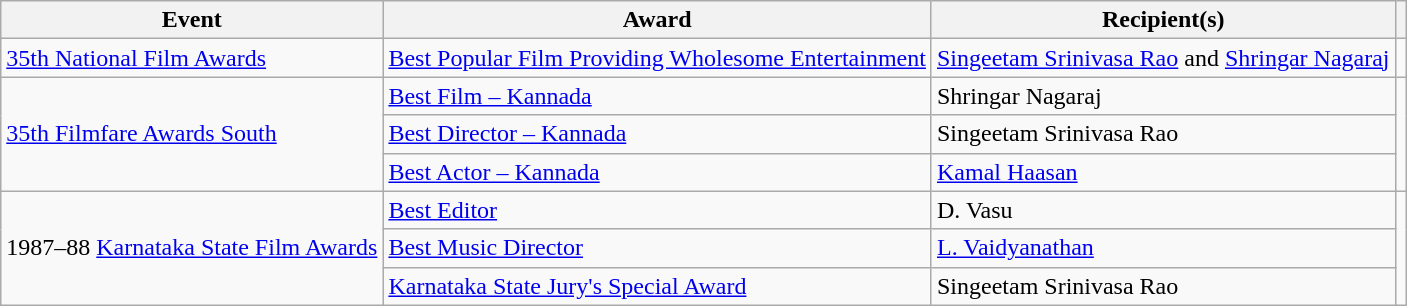<table class="wikitable">
<tr>
<th>Event</th>
<th>Award</th>
<th>Recipient(s)</th>
<th></th>
</tr>
<tr>
<td><a href='#'>35th National Film Awards</a></td>
<td><a href='#'>Best Popular Film Providing Wholesome Entertainment</a></td>
<td><a href='#'>Singeetam Srinivasa Rao</a> and <a href='#'>Shringar Nagaraj</a></td>
<td style="text-align: center;"></td>
</tr>
<tr>
<td rowspan="3"><a href='#'>35th Filmfare Awards South</a></td>
<td><a href='#'>Best Film – Kannada</a></td>
<td>Shringar Nagaraj</td>
<td rowspan="3" style="text-align: center;"><br></td>
</tr>
<tr>
<td><a href='#'>Best Director – Kannada</a></td>
<td>Singeetam Srinivasa Rao</td>
</tr>
<tr>
<td><a href='#'>Best Actor – Kannada</a></td>
<td><a href='#'>Kamal Haasan</a></td>
</tr>
<tr>
<td rowspan="3">1987–88 <a href='#'>Karnataka State Film Awards</a></td>
<td><a href='#'>Best Editor</a></td>
<td>D. Vasu</td>
<td rowspan="3" style="text-align: center;"></td>
</tr>
<tr>
<td><a href='#'>Best Music Director</a></td>
<td><a href='#'>L. Vaidyanathan</a></td>
</tr>
<tr>
<td><a href='#'>Karnataka State Jury's Special Award</a></td>
<td>Singeetam Srinivasa Rao</td>
</tr>
</table>
